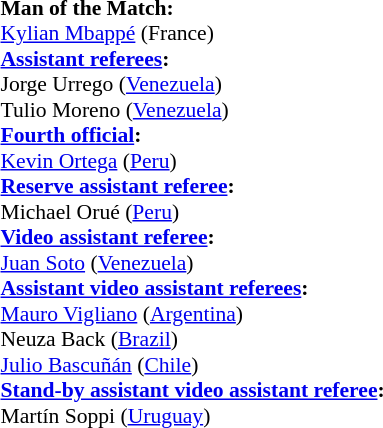<table style="width:100%; font-size:90%;">
<tr>
<td><br><strong>Man of the Match:</strong>
<br><a href='#'>Kylian Mbappé</a> (France)<br><strong><a href='#'>Assistant referees</a>:</strong>
<br>Jorge Urrego (<a href='#'>Venezuela</a>)
<br>Tulio Moreno (<a href='#'>Venezuela</a>)
<br><strong><a href='#'>Fourth official</a>:</strong>
<br><a href='#'>Kevin Ortega</a> (<a href='#'>Peru</a>)
<br><strong><a href='#'>Reserve assistant referee</a>:</strong>
<br>Michael Orué (<a href='#'>Peru</a>)
<br><strong><a href='#'>Video assistant referee</a>:</strong>
<br><a href='#'>Juan Soto</a> (<a href='#'>Venezuela</a>)
<br><strong><a href='#'>Assistant video assistant referees</a>:</strong>
<br> <a href='#'>Mauro Vigliano</a> (<a href='#'>Argentina</a>)
<br>Neuza Back (<a href='#'>Brazil</a>)
<br> <a href='#'>Julio Bascuñán</a> (<a href='#'>Chile</a>)
<br><strong><a href='#'>Stand-by assistant video assistant referee</a>:</strong>
<br>Martín Soppi (<a href='#'>Uruguay</a>)</td>
</tr>
</table>
